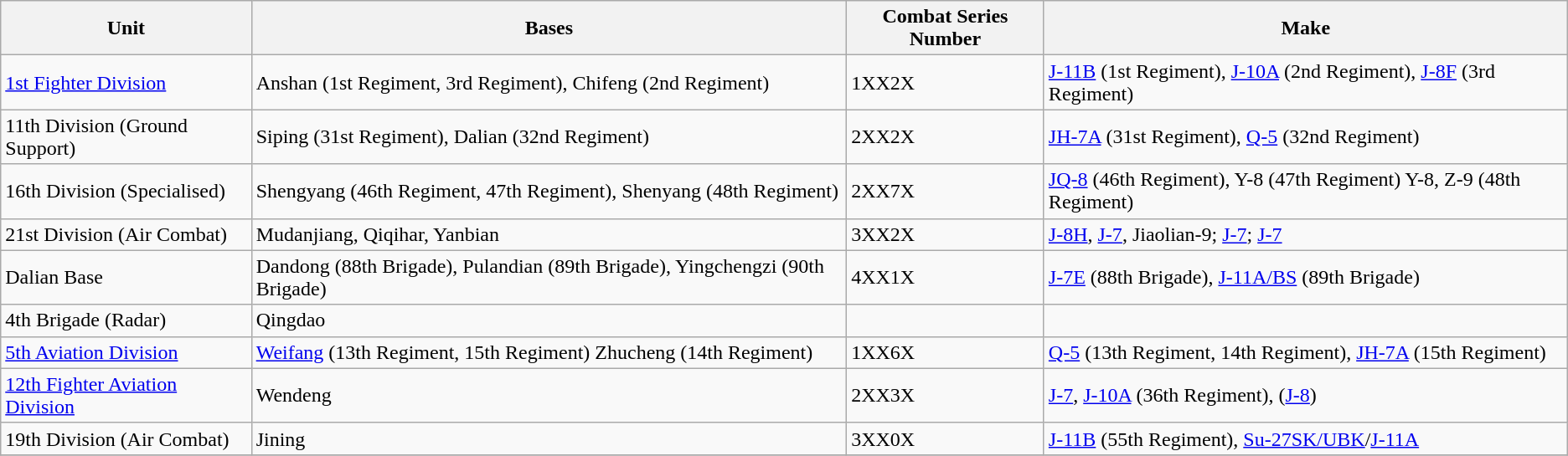<table class="wikitable">
<tr>
<th bgcolor="#CCCCCC">Unit</th>
<th bgcolor="#CCCCCC">Bases</th>
<th bgcolor="#CCCCCC">Combat Series Number</th>
<th bgcolor="#CCCCCC">Make</th>
</tr>
<tr>
<td><a href='#'>1st Fighter Division</a></td>
<td>Anshan  (1st Regiment, 3rd Regiment),  Chifeng  (2nd Regiment)</td>
<td>1XX2X</td>
<td><a href='#'>J-11B</a>  (1st Regiment),  <a href='#'>J-10A</a>  (2nd Regiment),  <a href='#'>J-8F</a>  (3rd Regiment)</td>
</tr>
<tr>
<td>11th Division (Ground Support)</td>
<td>Siping  (31st Regiment),  Dalian  (32nd Regiment)</td>
<td>2XX2X</td>
<td><a href='#'>JH-7A</a>  (31st Regiment),  <a href='#'>Q-5</a>  (32nd Regiment)</td>
</tr>
<tr>
<td>16th Division (Specialised)</td>
<td>Shengyang  (46th Regiment,  47th Regiment),  Shenyang  (48th Regiment)</td>
<td>2XX7X</td>
<td><a href='#'>JQ-8</a>  (46th Regiment), Y-8  (47th Regiment) Y-8,  Z-9  (48th Regiment)</td>
</tr>
<tr>
<td>21st Division (Air Combat)</td>
<td>Mudanjiang, Qiqihar, Yanbian</td>
<td>3XX2X</td>
<td><a href='#'>J-8H</a>,  <a href='#'>J-7</a>,  Jiaolian-9;  <a href='#'>J-7</a>;  <a href='#'>J-7</a></td>
</tr>
<tr>
<td>Dalian Base</td>
<td>Dandong  (88th Brigade),  Pulandian  (89th Brigade),  Yingchengzi  (90th Brigade)</td>
<td>4XX1X</td>
<td><a href='#'>J-7E</a>  (88th Brigade),  <a href='#'>J-11A/BS</a>  (89th Brigade)</td>
</tr>
<tr>
<td>4th Brigade (Radar)</td>
<td>Qingdao</td>
<td></td>
<td></td>
</tr>
<tr>
<td><a href='#'>5th Aviation Division</a></td>
<td><a href='#'>Weifang</a>  (13th Regiment, 15th Regiment) Zhucheng  (14th Regiment)</td>
<td>1XX6X</td>
<td><a href='#'>Q-5</a>  (13th Regiment, 14th Regiment),  <a href='#'>JH-7A</a>  (15th Regiment)</td>
</tr>
<tr>
<td><a href='#'>12th Fighter Aviation Division</a></td>
<td>Wendeng</td>
<td>2XX3X</td>
<td><a href='#'>J-7</a>,  <a href='#'>J-10A</a>  (36th Regiment),  (<a href='#'>J-8</a>)</td>
</tr>
<tr>
<td>19th Division (Air Combat)</td>
<td>Jining</td>
<td>3XX0X</td>
<td><a href='#'>J-11B</a>  (55th Regiment),  <a href='#'>Su-27SK/UBK</a>/<a href='#'>J-11A</a></td>
</tr>
<tr>
</tr>
</table>
